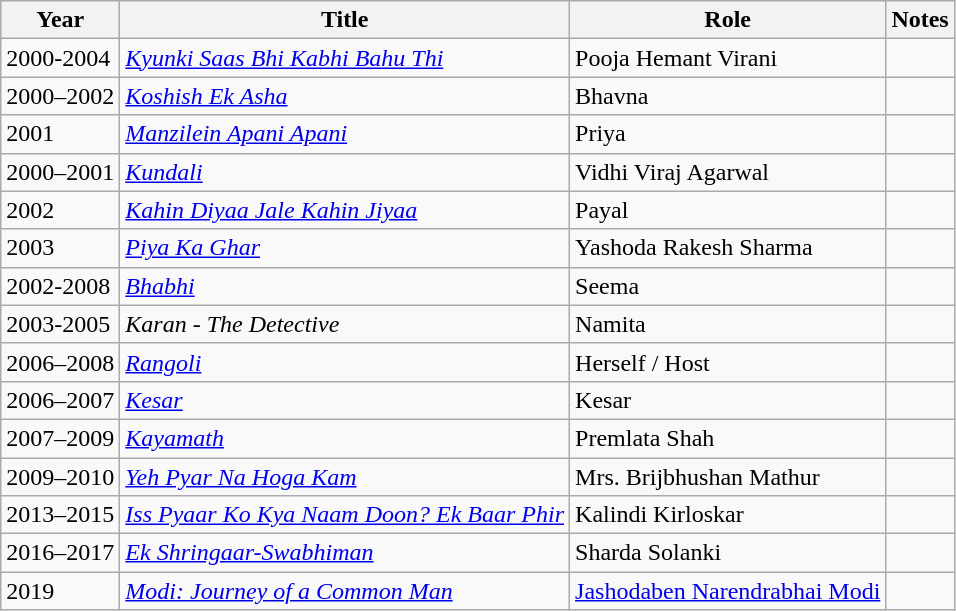<table class="wikitable sortable">
<tr>
<th>Year</th>
<th>Title</th>
<th>Role</th>
<th class="unsortable">Notes</th>
</tr>
<tr>
<td>2000-2004</td>
<td><em><a href='#'>Kyunki Saas Bhi Kabhi Bahu Thi</a></em></td>
<td>Pooja Hemant Virani</td>
<td></td>
</tr>
<tr>
<td>2000–2002</td>
<td><em><a href='#'>Koshish Ek Asha</a></em></td>
<td>Bhavna</td>
<td></td>
</tr>
<tr>
<td>2001</td>
<td><em><a href='#'>Manzilein Apani Apani</a></em></td>
<td>Priya</td>
<td></td>
</tr>
<tr>
<td>2000–2001</td>
<td><em><a href='#'>Kundali</a></em></td>
<td>Vidhi Viraj Agarwal</td>
<td></td>
</tr>
<tr>
<td>2002</td>
<td><em><a href='#'>Kahin Diyaa Jale Kahin Jiyaa</a></em></td>
<td>Payal</td>
<td></td>
</tr>
<tr>
<td>2003</td>
<td><em><a href='#'>Piya Ka Ghar</a></em></td>
<td>Yashoda Rakesh Sharma</td>
<td></td>
</tr>
<tr>
<td>2002-2008</td>
<td><em><a href='#'>Bhabhi</a></em></td>
<td>Seema</td>
<td></td>
</tr>
<tr>
<td>2003-2005</td>
<td><em>Karan - The Detective</em></td>
<td>Namita</td>
<td></td>
</tr>
<tr>
<td>2006–2008</td>
<td><em><a href='#'>Rangoli</a></em></td>
<td>Herself / Host</td>
<td></td>
</tr>
<tr>
<td>2006–2007</td>
<td><em><a href='#'>Kesar</a></em></td>
<td>Kesar</td>
<td></td>
</tr>
<tr>
<td>2007–2009</td>
<td><em><a href='#'>Kayamath</a></em></td>
<td>Premlata Shah</td>
<td></td>
</tr>
<tr>
<td>2009–2010</td>
<td><em><a href='#'>Yeh Pyar Na Hoga Kam</a></em></td>
<td>Mrs. Brijbhushan Mathur</td>
<td></td>
</tr>
<tr>
<td>2013–2015</td>
<td><em><a href='#'>Iss Pyaar Ko Kya Naam Doon? Ek Baar Phir</a></em></td>
<td>Kalindi Kirloskar</td>
<td></td>
</tr>
<tr>
<td>2016–2017</td>
<td><em><a href='#'>Ek Shringaar-Swabhiman</a></em></td>
<td>Sharda Solanki</td>
<td></td>
</tr>
<tr>
<td>2019</td>
<td><em><a href='#'>Modi: Journey of a Common Man</a></em></td>
<td><a href='#'>Jashodaben Narendrabhai Modi</a></td>
<td></td>
</tr>
</table>
